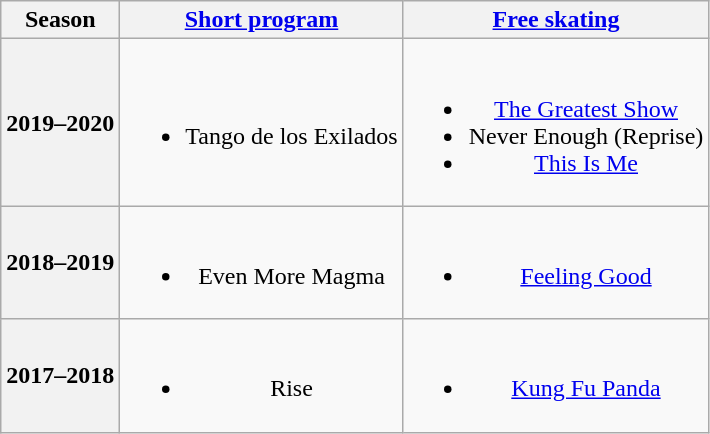<table class=wikitable style=text-align:center>
<tr>
<th>Season</th>
<th><a href='#'>Short program</a></th>
<th><a href='#'>Free skating</a></th>
</tr>
<tr>
<th>2019–2020 <br> </th>
<td><br><ul><li>Tango de los Exilados <br> </li></ul></td>
<td><br><ul><li><a href='#'>The Greatest Show</a> <br> </li><li>Never Enough (Reprise) <br> </li><li><a href='#'>This Is Me</a> <br> </li></ul></td>
</tr>
<tr>
<th>2018–2019 <br> </th>
<td><br><ul><li>Even More Magma <br></li></ul></td>
<td><br><ul><li><a href='#'>Feeling Good</a> <br></li></ul></td>
</tr>
<tr>
<th>2017–2018 <br> </th>
<td><br><ul><li>Rise <br></li></ul></td>
<td><br><ul><li><a href='#'>Kung Fu Panda</a> <br></li></ul></td>
</tr>
</table>
